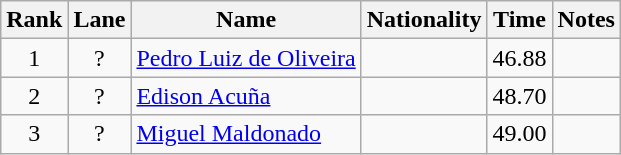<table class="wikitable sortable" style="text-align:center">
<tr>
<th>Rank</th>
<th>Lane</th>
<th>Name</th>
<th>Nationality</th>
<th>Time</th>
<th>Notes</th>
</tr>
<tr>
<td>1</td>
<td>?</td>
<td align=left><a href='#'>Pedro Luiz de Oliveira</a></td>
<td align=left></td>
<td>46.88</td>
<td></td>
</tr>
<tr>
<td>2</td>
<td>?</td>
<td align=left><a href='#'>Edison Acuña</a></td>
<td align=left></td>
<td>48.70</td>
<td></td>
</tr>
<tr>
<td>3</td>
<td>?</td>
<td align=left><a href='#'>Miguel Maldonado</a></td>
<td align=left></td>
<td>49.00</td>
<td></td>
</tr>
</table>
